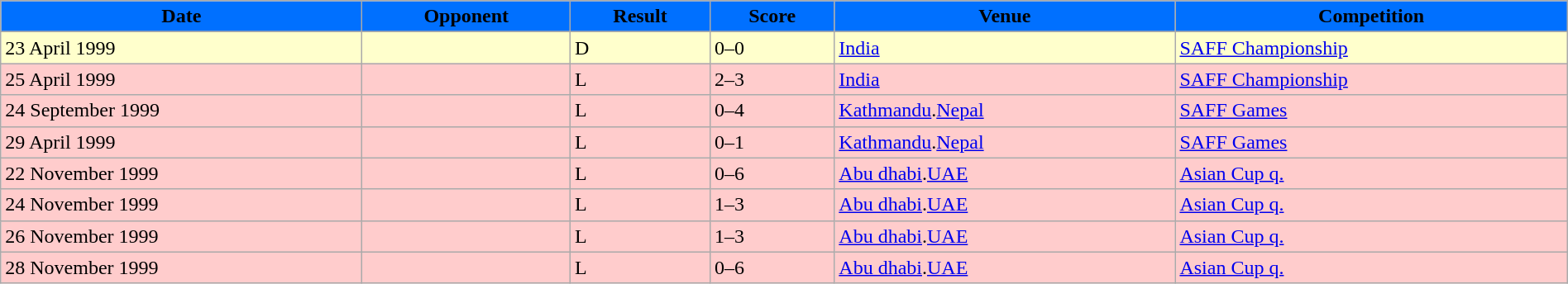<table width=100% class="wikitable">
<tr>
<th style="background:#0070FF;"><span>Date</span></th>
<th style="background:#0070FF;"><span>Opponent</span></th>
<th style="background:#0070FF;"><span>Result</span></th>
<th style="background:#0070FF;"><span>Score</span></th>
<th style="background:#0070FF;"><span>Venue</span></th>
<th style="background:#0070FF;"><span>Competition</span></th>
</tr>
<tr>
</tr>
<tr style="background:#FFFFCC;">
<td>23 April 1999</td>
<td></td>
<td>D</td>
<td>0–0</td>
<td> <a href='#'>India</a></td>
<td><a href='#'>SAFF Championship</a></td>
</tr>
<tr style="background:#FCC;">
<td>25 April 1999</td>
<td></td>
<td>L</td>
<td>2–3</td>
<td> <a href='#'>India</a></td>
<td><a href='#'>SAFF Championship</a></td>
</tr>
<tr style="background:#FCC;">
<td>24 September 1999</td>
<td></td>
<td>L</td>
<td>0–4</td>
<td> <a href='#'>Kathmandu</a>.<a href='#'>Nepal</a></td>
<td><a href='#'>SAFF Games</a></td>
</tr>
<tr style="background:#FCC;">
<td>29 April 1999</td>
<td></td>
<td>L</td>
<td>0–1</td>
<td> <a href='#'>Kathmandu</a>.<a href='#'>Nepal</a></td>
<td><a href='#'>SAFF Games</a></td>
</tr>
<tr style="background:#FCC;">
<td>22 November 1999</td>
<td></td>
<td>L</td>
<td>0–6</td>
<td> <a href='#'>Abu dhabi</a>.<a href='#'>UAE</a></td>
<td><a href='#'>Asian Cup q.</a></td>
</tr>
<tr style="background:#FCC;">
<td>24 November 1999</td>
<td></td>
<td>L</td>
<td>1–3</td>
<td> <a href='#'>Abu dhabi</a>.<a href='#'>UAE</a></td>
<td><a href='#'>Asian Cup q.</a></td>
</tr>
<tr style="background:#FCC;">
<td>26 November 1999</td>
<td></td>
<td>L</td>
<td>1–3</td>
<td> <a href='#'>Abu dhabi</a>.<a href='#'>UAE</a></td>
<td><a href='#'>Asian Cup q.</a></td>
</tr>
<tr style="background:#FCC;">
<td>28 November 1999</td>
<td></td>
<td>L</td>
<td>0–6</td>
<td> <a href='#'>Abu dhabi</a>.<a href='#'>UAE</a></td>
<td><a href='#'>Asian Cup q.</a></td>
</tr>
</table>
